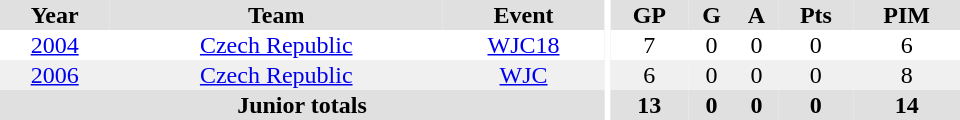<table border="0" cellpadding="1" cellspacing="0" ID="Table3" style="text-align:center; width:40em">
<tr ALIGN="center" bgcolor="#e0e0e0">
<th>Year</th>
<th>Team</th>
<th>Event</th>
<th rowspan="99" bgcolor="#ffffff"></th>
<th>GP</th>
<th>G</th>
<th>A</th>
<th>Pts</th>
<th>PIM</th>
</tr>
<tr>
<td><a href='#'>2004</a></td>
<td><a href='#'>Czech Republic</a></td>
<td><a href='#'>WJC18</a></td>
<td>7</td>
<td>0</td>
<td>0</td>
<td>0</td>
<td>6</td>
</tr>
<tr bgcolor="#f0f0f0">
<td><a href='#'>2006</a></td>
<td><a href='#'>Czech Republic</a></td>
<td><a href='#'>WJC</a></td>
<td>6</td>
<td>0</td>
<td>0</td>
<td>0</td>
<td>8</td>
</tr>
<tr bgcolor="#e0e0e0">
<th colspan="3">Junior totals</th>
<th>13</th>
<th>0</th>
<th>0</th>
<th>0</th>
<th>14</th>
</tr>
</table>
